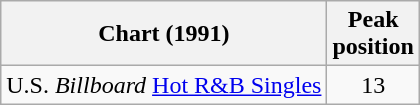<table class="wikitable">
<tr>
<th>Chart (1991)</th>
<th>Peak<br>position</th>
</tr>
<tr>
<td>U.S. <em>Billboard</em> <a href='#'>Hot R&B Singles</a></td>
<td style="text-align:center;">13</td>
</tr>
</table>
